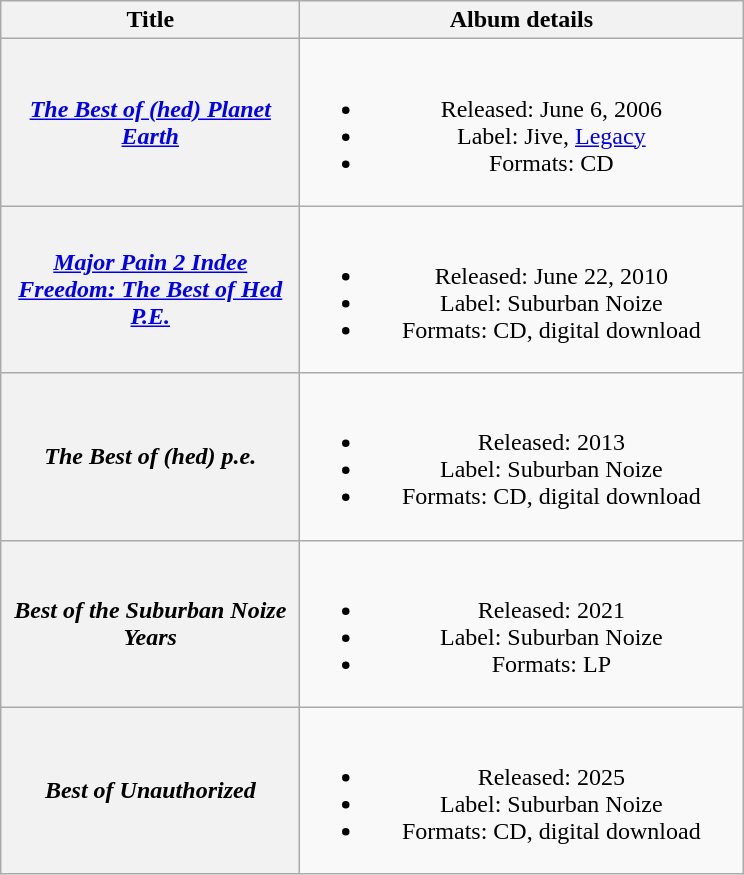<table class="wikitable plainrowheaders" style="text-align:center;">
<tr>
<th scope="col" style="width:12em;">Title</th>
<th scope="col" style="width:18em;">Album details</th>
</tr>
<tr>
<th scope="row"><em><a href='#'>The Best of (hed) Planet Earth</a></em></th>
<td><br><ul><li>Released: June 6, 2006</li><li>Label: Jive, <a href='#'>Legacy</a></li><li>Formats: CD</li></ul></td>
</tr>
<tr>
<th scope="row"><em><a href='#'>Major Pain 2 Indee Freedom: The Best of Hed P.E.</a></em></th>
<td><br><ul><li>Released: June 22, 2010</li><li>Label: Suburban Noize</li><li>Formats: CD, digital download</li></ul></td>
</tr>
<tr>
<th scope="row"><em>The Best of (hed) p.e.</em></th>
<td><br><ul><li>Released: 2013</li><li>Label: Suburban Noize</li><li>Formats: CD, digital download</li></ul></td>
</tr>
<tr>
<th scope="row"><em>Best of the Suburban Noize Years</em></th>
<td><br><ul><li>Released: 2021</li><li>Label: Suburban Noize</li><li>Formats: LP</li></ul></td>
</tr>
<tr>
<th scope="row"><em>Best of Unauthorized</em></th>
<td><br><ul><li>Released: 2025</li><li>Label: Suburban Noize</li><li>Formats: CD, digital download</li></ul></td>
</tr>
</table>
